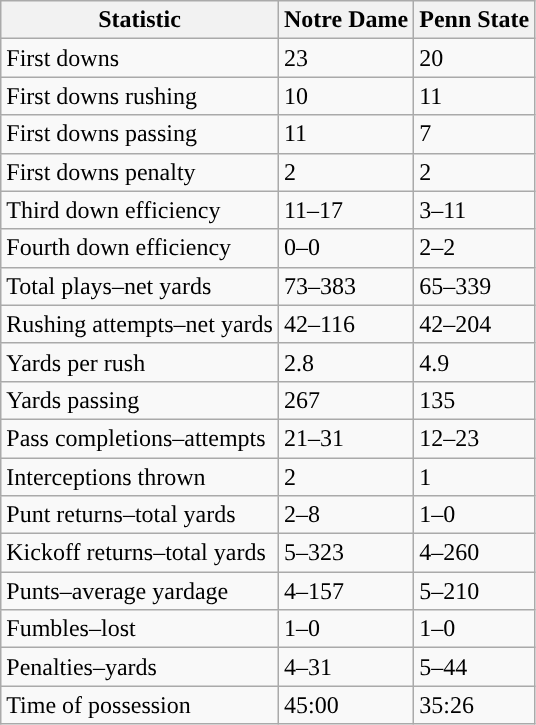<table class="wikitable">
<tr>
<th>Statistic</th>
<th><strong>Notre Dame</strong></th>
<th><strong>Penn State</strong></th>
</tr>
<tr>
<td>First downs</td>
<td>23</td>
<td>20</td>
</tr>
<tr>
<td>First downs rushing</td>
<td>10</td>
<td>11</td>
</tr>
<tr>
<td>First downs passing</td>
<td>11</td>
<td>7</td>
</tr>
<tr>
<td>First downs penalty</td>
<td>2</td>
<td>2</td>
</tr>
<tr>
<td>Third down efficiency</td>
<td>11–17</td>
<td>3–11</td>
</tr>
<tr>
<td>Fourth down efficiency</td>
<td>0–0</td>
<td>2–2</td>
</tr>
<tr>
<td>Total plays–net yards</td>
<td>73–383</td>
<td>65–339</td>
</tr>
<tr>
<td>Rushing attempts–net yards</td>
<td>42–116</td>
<td>42–204</td>
</tr>
<tr>
<td>Yards per rush</td>
<td>2.8</td>
<td>4.9</td>
</tr>
<tr>
<td>Yards passing</td>
<td>267</td>
<td>135</td>
</tr>
<tr>
<td>Pass completions–attempts</td>
<td>21–31</td>
<td>12–23</td>
</tr>
<tr>
<td>Interceptions thrown</td>
<td>2</td>
<td>1</td>
</tr>
<tr>
<td>Punt returns–total yards</td>
<td>2–8</td>
<td>1–0</td>
</tr>
<tr>
<td>Kickoff returns–total yards</td>
<td>5–323</td>
<td>4–260</td>
</tr>
<tr>
<td>Punts–average yardage</td>
<td>4–157</td>
<td>5–210</td>
</tr>
<tr>
<td>Fumbles–lost</td>
<td>1–0</td>
<td>1–0</td>
</tr>
<tr>
<td>Penalties–yards</td>
<td>4–31</td>
<td>5–44</td>
</tr>
<tr>
<td>Time of possession</td>
<td>45:00</td>
<td>35:26</td>
</tr>
</table>
